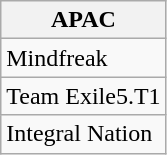<table class="wikitable" style="display: inline-table;">
<tr>
<th>APAC</th>
</tr>
<tr>
<td>Mindfreak</td>
</tr>
<tr>
<td>Team Exile5.T1</td>
</tr>
<tr>
<td>Integral Nation</td>
</tr>
</table>
